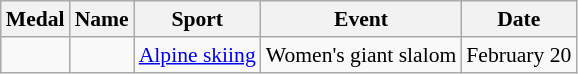<table class="wikitable sortable" style="font-size:90%">
<tr>
<th>Medal</th>
<th>Name</th>
<th>Sport</th>
<th>Event</th>
<th>Date</th>
</tr>
<tr>
<td></td>
<td></td>
<td><a href='#'>Alpine skiing</a></td>
<td>Women's giant slalom</td>
<td>February 20</td>
</tr>
</table>
